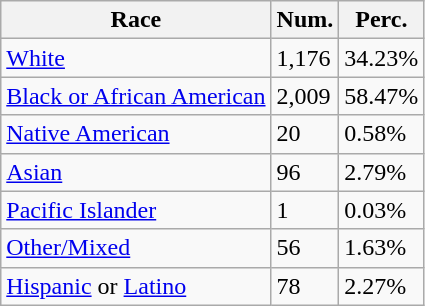<table class="wikitable">
<tr>
<th>Race</th>
<th>Num.</th>
<th>Perc.</th>
</tr>
<tr>
<td><a href='#'>White</a></td>
<td>1,176</td>
<td>34.23%</td>
</tr>
<tr>
<td><a href='#'>Black or African American</a></td>
<td>2,009</td>
<td>58.47%</td>
</tr>
<tr>
<td><a href='#'>Native American</a></td>
<td>20</td>
<td>0.58%</td>
</tr>
<tr>
<td><a href='#'>Asian</a></td>
<td>96</td>
<td>2.79%</td>
</tr>
<tr>
<td><a href='#'>Pacific Islander</a></td>
<td>1</td>
<td>0.03%</td>
</tr>
<tr>
<td><a href='#'>Other/Mixed</a></td>
<td>56</td>
<td>1.63%</td>
</tr>
<tr>
<td><a href='#'>Hispanic</a> or <a href='#'>Latino</a></td>
<td>78</td>
<td>2.27%</td>
</tr>
</table>
